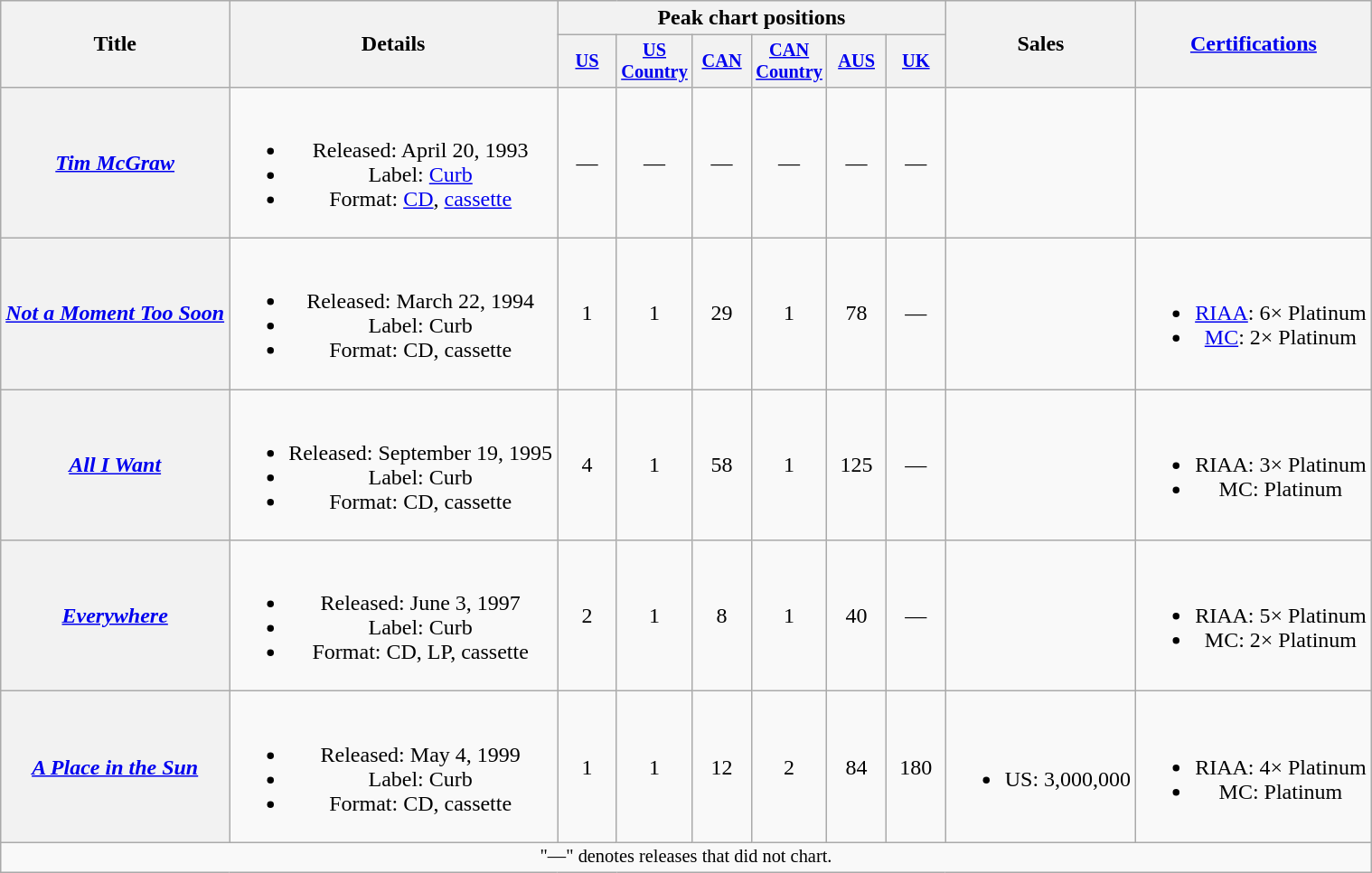<table class="wikitable plainrowheaders" style="text-align:center">
<tr>
<th scope="col" rowspan="2">Title</th>
<th scope="col" rowspan="2">Details</th>
<th scope="col" colspan="6">Peak chart positions</th>
<th scope="col" rowspan="2">Sales</th>
<th scope="col" rowspan="2"><a href='#'>Certifications</a></th>
</tr>
<tr>
<th scope="col" style="width:2.75em;font-size:85%;"><a href='#'>US</a><br></th>
<th scope="col" style="width:2.75em;font-size:85%;"><a href='#'>US<br>Country</a><br></th>
<th scope="col" style="width:2.75em;font-size:85%;"><a href='#'>CAN</a><br></th>
<th scope="col" style="width:2.75em;font-size:85%;"><a href='#'>CAN<br>Country</a><br></th>
<th scope="col" style="width:2.75em;font-size:85%;"><a href='#'>AUS</a><br></th>
<th scope="col" style="width:2.75em;font-size:85%;"><a href='#'>UK</a><br></th>
</tr>
<tr>
<th scope="row"><em><a href='#'>Tim McGraw</a></em></th>
<td><br><ul><li>Released: April 20, 1993</li><li>Label: <a href='#'>Curb</a></li><li>Format: <a href='#'>CD</a>, <a href='#'>cassette</a></li></ul></td>
<td>—</td>
<td>—</td>
<td>—</td>
<td>—</td>
<td>—</td>
<td>—</td>
<td></td>
<td></td>
</tr>
<tr>
<th scope="row"><em><a href='#'>Not a Moment Too Soon</a></em></th>
<td><br><ul><li>Released: March 22, 1994</li><li>Label: Curb</li><li>Format: CD, cassette</li></ul></td>
<td>1</td>
<td>1</td>
<td>29</td>
<td>1</td>
<td>78</td>
<td>—</td>
<td></td>
<td><br><ul><li><a href='#'>RIAA</a>: 6× Platinum</li><li><a href='#'>MC</a>: 2× Platinum</li></ul></td>
</tr>
<tr>
<th scope="row"><em><a href='#'>All I Want</a></em></th>
<td><br><ul><li>Released: September 19, 1995</li><li>Label: Curb</li><li>Format: CD, cassette</li></ul></td>
<td>4</td>
<td>1</td>
<td>58</td>
<td>1</td>
<td>125</td>
<td>—</td>
<td></td>
<td><br><ul><li>RIAA: 3× Platinum</li><li>MC: Platinum</li></ul></td>
</tr>
<tr>
<th scope="row"><em><a href='#'>Everywhere</a></em></th>
<td><br><ul><li>Released: June 3, 1997</li><li>Label: Curb</li><li>Format: CD, LP, cassette</li></ul></td>
<td>2</td>
<td>1</td>
<td>8</td>
<td>1</td>
<td>40</td>
<td>—</td>
<td></td>
<td><br><ul><li>RIAA: 5× Platinum</li><li>MC: 2× Platinum</li></ul></td>
</tr>
<tr>
<th scope="row"><em><a href='#'>A Place in the Sun</a></em></th>
<td><br><ul><li>Released: May 4, 1999</li><li>Label: Curb</li><li>Format: CD, cassette</li></ul></td>
<td>1</td>
<td>1</td>
<td>12</td>
<td>2</td>
<td>84</td>
<td>180</td>
<td><br><ul><li>US: 3,000,000</li></ul></td>
<td><br><ul><li>RIAA: 4× Platinum</li><li>MC: Platinum</li></ul></td>
</tr>
<tr>
<td colspan="10" style="font-size:85%">"—" denotes releases that did not chart.</td>
</tr>
</table>
